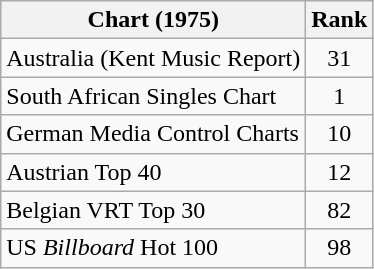<table class="wikitable sortable">
<tr>
<th>Chart (1975)</th>
<th>Rank</th>
</tr>
<tr>
<td>Australia (Kent Music Report)</td>
<td style="text-align:center;">31</td>
</tr>
<tr>
<td>South African Singles Chart</td>
<td style="text-align:center;">1</td>
</tr>
<tr>
<td>German Media Control Charts</td>
<td style="text-align:center;">10</td>
</tr>
<tr>
<td>Austrian Top 40</td>
<td style="text-align:center;">12</td>
</tr>
<tr>
<td>Belgian VRT Top 30</td>
<td style="text-align:center;">82</td>
</tr>
<tr>
<td>US <em>Billboard</em> Hot 100</td>
<td style="text-align:center;">98</td>
</tr>
</table>
